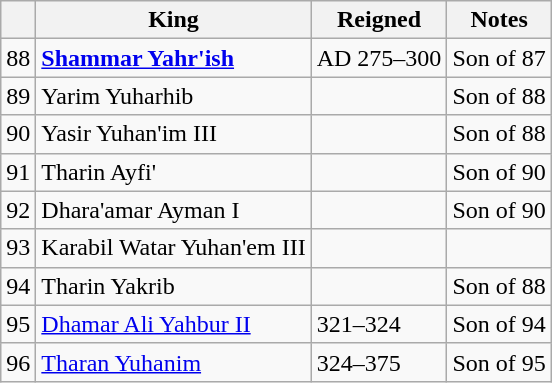<table class="wikitable sortable">
<tr>
<th></th>
<th>King</th>
<th>Reigned</th>
<th>Notes</th>
</tr>
<tr>
<td>88</td>
<td><strong><a href='#'>Shammar Yahr'ish</a></strong></td>
<td>AD 275–300</td>
<td>Son of 87</td>
</tr>
<tr>
<td>89</td>
<td>Yarim Yuharhib</td>
<td></td>
<td>Son of 88</td>
</tr>
<tr>
<td>90</td>
<td>Yasir Yuhan'im III</td>
<td></td>
<td>Son of 88</td>
</tr>
<tr>
<td>91</td>
<td>Tharin Ayfi'</td>
<td></td>
<td>Son of 90</td>
</tr>
<tr>
<td>92</td>
<td>Dhara'amar Ayman I</td>
<td></td>
<td>Son of 90</td>
</tr>
<tr>
<td>93</td>
<td>Karabil Watar Yuhan'em III</td>
<td></td>
<td></td>
</tr>
<tr>
<td>94</td>
<td>Tharin Yakrib</td>
<td></td>
<td>Son of 88</td>
</tr>
<tr>
<td>95</td>
<td><a href='#'>Dhamar Ali Yahbur II</a></td>
<td>321–324</td>
<td>Son of 94</td>
</tr>
<tr>
<td>96</td>
<td><a href='#'>Tharan Yuhanim</a></td>
<td>324–375</td>
<td>Son of 95</td>
</tr>
</table>
